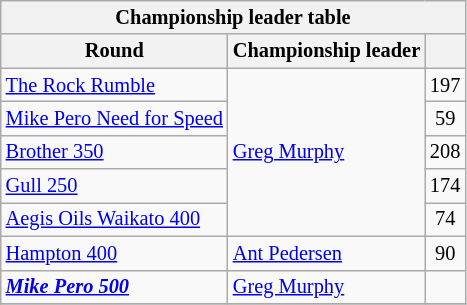<table align="center" | class="wikitable" border="1" style="font-size: 85%">
<tr>
<th colspan=3>Championship leader table</th>
</tr>
<tr>
<th>Round</th>
<th>Championship leader</th>
<th></th>
</tr>
<tr>
<td><a href='#'>The Rock Rumble</a></td>
<td rowspan="5"> <a href='#'>Greg Murphy</a></td>
<td align="center">197</td>
</tr>
<tr>
<td><a href='#'>Mike Pero Need for Speed</a></td>
<td align="center">59</td>
</tr>
<tr>
<td><a href='#'>Brother 350</a></td>
<td align="center">208</td>
</tr>
<tr>
<td><a href='#'>Gull 250</a></td>
<td align="center">174</td>
</tr>
<tr>
<td><a href='#'>Aegis Oils Waikato 400</a></td>
<td align="center">74</td>
</tr>
<tr>
<td><a href='#'>Hampton 400</a></td>
<td> <a href='#'>Ant Pedersen</a></td>
<td align="center">90</td>
</tr>
<tr>
<td><strong><em><a href='#'>Mike Pero 500</a></em></strong></td>
<td> <a href='#'>Greg Murphy</a></td>
<td align="center"></td>
</tr>
<tr>
</tr>
</table>
